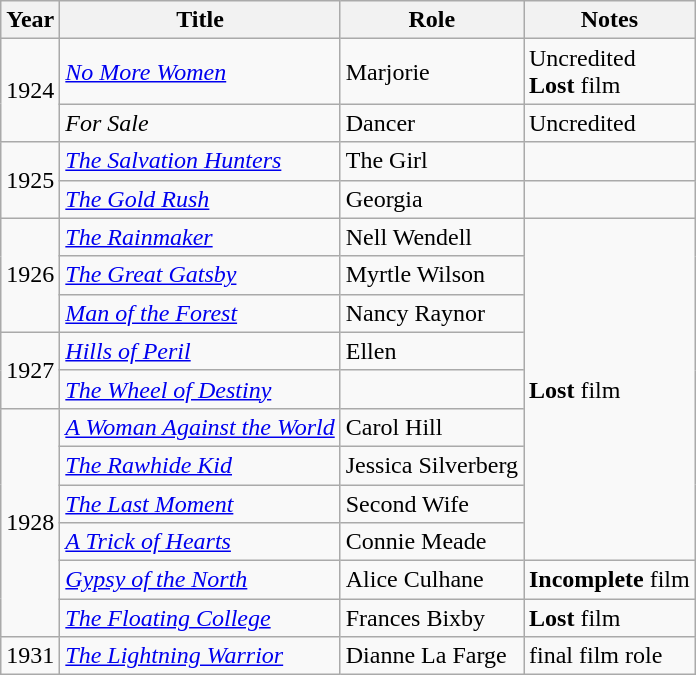<table class="wikitable">
<tr>
<th>Year</th>
<th>Title</th>
<th>Role</th>
<th>Notes</th>
</tr>
<tr>
<td rowspan=2>1924</td>
<td><em><a href='#'>No More Women</a></em></td>
<td>Marjorie</td>
<td>Uncredited <br> <strong>Lost</strong> film</td>
</tr>
<tr>
<td><em>For Sale</em></td>
<td>Dancer</td>
<td>Uncredited</td>
</tr>
<tr>
<td rowspan=2>1925</td>
<td><em><a href='#'>The Salvation Hunters</a></em></td>
<td>The Girl</td>
<td></td>
</tr>
<tr>
<td><em><a href='#'>The Gold Rush</a></em></td>
<td>Georgia</td>
<td></td>
</tr>
<tr>
<td rowspan=3>1926</td>
<td><em><a href='#'>The Rainmaker</a></em></td>
<td>Nell Wendell</td>
<td rowspan="9"><strong>Lost</strong> film</td>
</tr>
<tr>
<td><em><a href='#'>The Great Gatsby</a></em></td>
<td>Myrtle Wilson</td>
</tr>
<tr>
<td><em><a href='#'>Man of the Forest</a></em></td>
<td>Nancy Raynor</td>
</tr>
<tr>
<td rowspan=2>1927</td>
<td><em><a href='#'>Hills of Peril</a></em></td>
<td>Ellen</td>
</tr>
<tr>
<td><em><a href='#'>The Wheel of Destiny</a></em></td>
<td></td>
</tr>
<tr>
<td rowspan=6>1928</td>
<td><em><a href='#'>A Woman Against the World</a></em></td>
<td>Carol Hill</td>
</tr>
<tr>
<td><em><a href='#'>The Rawhide Kid</a></em></td>
<td>Jessica Silverberg</td>
</tr>
<tr>
<td><em><a href='#'>The Last Moment</a></em></td>
<td>Second Wife</td>
</tr>
<tr>
<td><em><a href='#'>A Trick of Hearts</a></em></td>
<td>Connie Meade</td>
</tr>
<tr>
<td><em><a href='#'>Gypsy of the North</a></em></td>
<td>Alice Culhane</td>
<td><strong>Incomplete</strong> film</td>
</tr>
<tr>
<td><em><a href='#'>The Floating College</a></em></td>
<td>Frances Bixby</td>
<td><strong>Lost</strong> film</td>
</tr>
<tr>
<td>1931</td>
<td><em><a href='#'>The Lightning Warrior</a></em></td>
<td>Dianne La Farge</td>
<td>final film role</td>
</tr>
</table>
